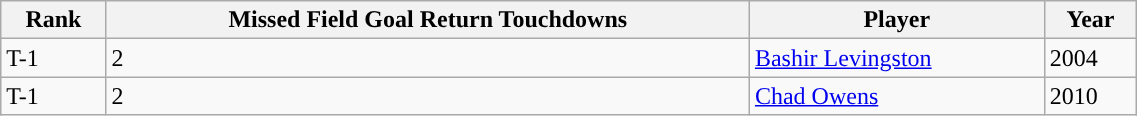<table class="wikitable" style="width:60%;">
<tr>
<th>Rank</th>
<th>Missed Field Goal Return Touchdowns</th>
<th>Player</th>
<th>Year</th>
</tr>
<tr>
<td>T-1</td>
<td>2</td>
<td><a href='#'>Bashir Levingston</a></td>
<td>2004</td>
</tr>
<tr>
<td>T-1</td>
<td>2</td>
<td><a href='#'>Chad Owens</a></td>
<td>2010</td>
</tr>
</table>
